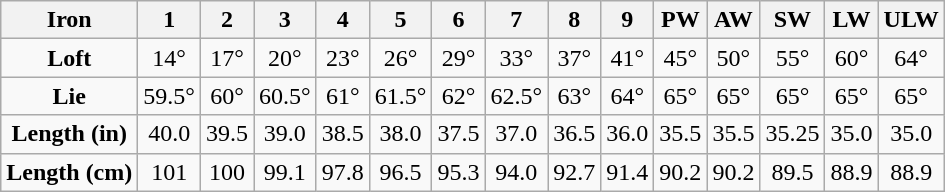<table class="wikitable" style="text-align:center">
<tr>
<th>Iron</th>
<th>1</th>
<th>2</th>
<th>3</th>
<th>4</th>
<th>5</th>
<th>6</th>
<th>7</th>
<th>8</th>
<th>9</th>
<th>PW</th>
<th>AW</th>
<th>SW</th>
<th>LW</th>
<th>ULW</th>
</tr>
<tr>
<td style="text-align:center;"><strong>Loft</strong></td>
<td>14°</td>
<td>17°</td>
<td>20°</td>
<td>23°</td>
<td>26°</td>
<td>29°</td>
<td>33°</td>
<td>37°</td>
<td>41°</td>
<td>45°</td>
<td>50°</td>
<td>55°</td>
<td>60°</td>
<td>64°</td>
</tr>
<tr>
<td style="text-align:center;"><strong>Lie</strong></td>
<td>59.5°</td>
<td>60°</td>
<td>60.5°</td>
<td>61°</td>
<td>61.5°</td>
<td>62°</td>
<td>62.5°</td>
<td>63°</td>
<td>64°</td>
<td>65°</td>
<td>65°</td>
<td>65°</td>
<td>65°</td>
<td>65°</td>
</tr>
<tr>
<td style="text-align:center;"><strong>Length (in)</strong></td>
<td>40.0</td>
<td>39.5</td>
<td>39.0</td>
<td>38.5</td>
<td>38.0</td>
<td>37.5</td>
<td>37.0</td>
<td>36.5</td>
<td>36.0</td>
<td>35.5</td>
<td>35.5</td>
<td>35.25</td>
<td>35.0</td>
<td>35.0</td>
</tr>
<tr>
<td style="text-align:center;"><strong>Length (cm)</strong></td>
<td>101</td>
<td>100</td>
<td>99.1</td>
<td>97.8</td>
<td>96.5</td>
<td>95.3</td>
<td>94.0</td>
<td>92.7</td>
<td>91.4</td>
<td>90.2</td>
<td>90.2</td>
<td>89.5</td>
<td>88.9</td>
<td>88.9</td>
</tr>
</table>
